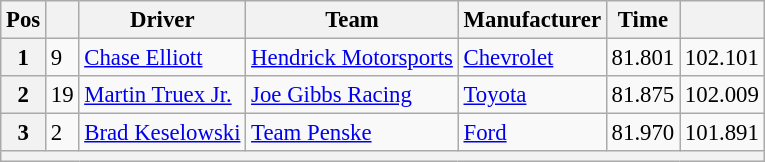<table class="wikitable" style="font-size:95%">
<tr>
<th>Pos</th>
<th></th>
<th>Driver</th>
<th>Team</th>
<th>Manufacturer</th>
<th>Time</th>
<th></th>
</tr>
<tr>
<th>1</th>
<td>9</td>
<td><a href='#'>Chase Elliott</a></td>
<td><a href='#'>Hendrick Motorsports</a></td>
<td><a href='#'>Chevrolet</a></td>
<td>81.801</td>
<td>102.101</td>
</tr>
<tr>
<th>2</th>
<td>19</td>
<td><a href='#'>Martin Truex Jr.</a></td>
<td><a href='#'>Joe Gibbs Racing</a></td>
<td><a href='#'>Toyota</a></td>
<td>81.875</td>
<td>102.009</td>
</tr>
<tr>
<th>3</th>
<td>2</td>
<td><a href='#'>Brad Keselowski</a></td>
<td><a href='#'>Team Penske</a></td>
<td><a href='#'>Ford</a></td>
<td>81.970</td>
<td>101.891</td>
</tr>
<tr>
<th colspan="7"></th>
</tr>
</table>
